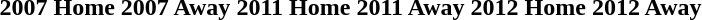<table>
<tr>
<td><br><strong> 2007 Home </strong><br></td>
<td><br><strong> 2007 Away  </strong>
</td>
<td><br><strong> 2011 Home  </strong>
</td>
<td><br><strong> 2011 Away  </strong>
</td>
<td><br><strong> 2012 Home </strong>
</td>
<td><br><strong> 2012 Away </strong><br></td>
</tr>
</table>
